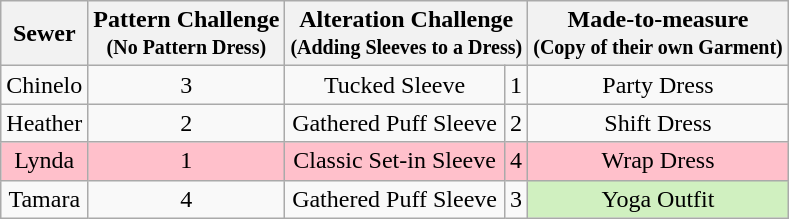<table class="wikitable" style="text-align:center;">
<tr>
<th>Sewer</th>
<th>Pattern Challenge<br><small>(No Pattern Dress)</small></th>
<th colspan=2>Alteration Challenge<br><small>(Adding Sleeves to a Dress)</small></th>
<th>Made-to-measure<br><small>(Copy of their own Garment)</small></th>
</tr>
<tr>
<td>Chinelo</td>
<td>3</td>
<td>Tucked Sleeve</td>
<td>1</td>
<td>Party Dress</td>
</tr>
<tr>
<td>Heather</td>
<td>2</td>
<td>Gathered Puff Sleeve</td>
<td>2</td>
<td>Shift Dress</td>
</tr>
<tr style="background:Pink">
<td>Lynda</td>
<td>1</td>
<td>Classic Set-in Sleeve</td>
<td>4</td>
<td>Wrap Dress</td>
</tr>
<tr>
<td>Tamara</td>
<td>4</td>
<td>Gathered Puff Sleeve</td>
<td>3</td>
<td style="background:#d0f0c0">Yoga Outfit</td>
</tr>
</table>
